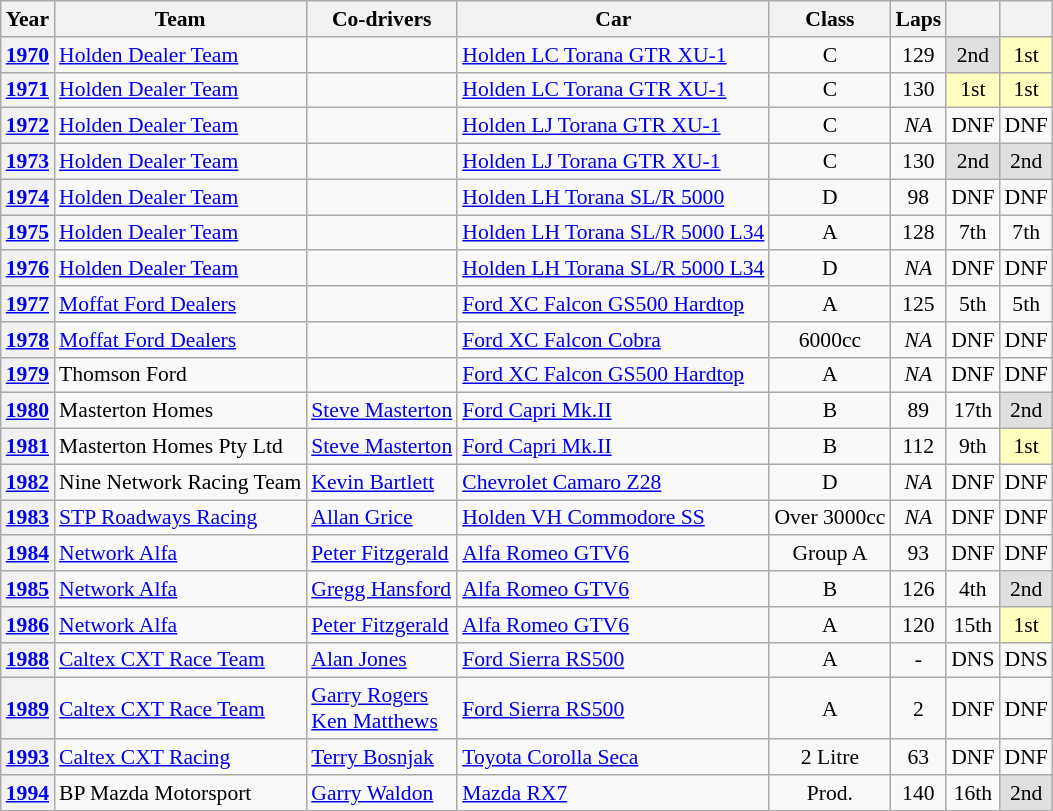<table class="wikitable" style="text-align:center; font-size:90%">
<tr>
<th>Year</th>
<th>Team</th>
<th>Co-drivers</th>
<th>Car</th>
<th>Class</th>
<th>Laps</th>
<th></th>
<th></th>
</tr>
<tr>
<th><a href='#'>1970</a></th>
<td align="left"> <a href='#'>Holden Dealer Team</a></td>
<td align="left"></td>
<td align="left"><a href='#'>Holden LC Torana GTR XU-1</a></td>
<td>C</td>
<td>129</td>
<td style="background:#dfdfdf;">2nd</td>
<td style="background:#ffffbf;">1st</td>
</tr>
<tr>
<th><a href='#'>1971</a></th>
<td align="left"> <a href='#'>Holden Dealer Team</a></td>
<td align="left"></td>
<td align="left"><a href='#'>Holden LC Torana GTR XU-1</a></td>
<td>C</td>
<td>130</td>
<td style="background:#ffffbf;">1st</td>
<td style="background:#ffffbf;">1st</td>
</tr>
<tr>
<th><a href='#'>1972</a></th>
<td align="left"> <a href='#'>Holden Dealer Team</a></td>
<td align="left"></td>
<td align="left"><a href='#'>Holden LJ Torana GTR XU-1</a></td>
<td>C</td>
<td><em>NA</em></td>
<td>DNF</td>
<td>DNF</td>
</tr>
<tr>
<th><a href='#'>1973</a></th>
<td align="left"> <a href='#'>Holden Dealer Team</a></td>
<td align="left"></td>
<td align="left"><a href='#'>Holden LJ Torana GTR XU-1</a></td>
<td>C</td>
<td>130</td>
<td style="background:#dfdfdf;">2nd</td>
<td style="background:#dfdfdf;">2nd</td>
</tr>
<tr>
<th><a href='#'>1974</a></th>
<td align="left"> <a href='#'>Holden Dealer Team</a></td>
<td align="left"></td>
<td align="left"><a href='#'>Holden LH Torana SL/R 5000</a></td>
<td>D</td>
<td>98</td>
<td>DNF</td>
<td>DNF</td>
</tr>
<tr>
<th><a href='#'>1975</a></th>
<td align="left"> <a href='#'>Holden Dealer Team</a></td>
<td align="left"></td>
<td align="left"><a href='#'>Holden LH Torana SL/R 5000 L34</a></td>
<td>A</td>
<td>128</td>
<td>7th</td>
<td>7th</td>
</tr>
<tr>
<th><a href='#'>1976</a></th>
<td align="left"> <a href='#'>Holden Dealer Team</a></td>
<td align="left"></td>
<td align="left"><a href='#'>Holden LH Torana SL/R 5000 L34</a></td>
<td>D</td>
<td><em>NA</em></td>
<td>DNF</td>
<td>DNF</td>
</tr>
<tr>
<th><a href='#'>1977</a></th>
<td align="left"> <a href='#'>Moffat Ford Dealers</a></td>
<td align="left"></td>
<td align="left"><a href='#'>Ford XC Falcon GS500 Hardtop</a></td>
<td>A</td>
<td>125</td>
<td>5th</td>
<td>5th</td>
</tr>
<tr>
<th><a href='#'>1978</a></th>
<td align="left"> <a href='#'>Moffat Ford Dealers</a></td>
<td align="left"></td>
<td align="left"><a href='#'>Ford XC Falcon Cobra</a></td>
<td>6000cc</td>
<td><em>NA</em></td>
<td>DNF</td>
<td>DNF</td>
</tr>
<tr>
<th><a href='#'>1979</a></th>
<td align="left"> Thomson Ford</td>
<td align="left"></td>
<td align="left"><a href='#'>Ford XC Falcon GS500 Hardtop</a></td>
<td>A</td>
<td><em>NA</em></td>
<td>DNF</td>
<td>DNF</td>
</tr>
<tr>
<th><a href='#'>1980</a></th>
<td align="left"> Masterton Homes</td>
<td align="left"> <a href='#'>Steve Masterton</a></td>
<td align="left"><a href='#'>Ford Capri Mk.II</a></td>
<td>B</td>
<td>89</td>
<td>17th</td>
<td style="background:#dfdfdf;">2nd</td>
</tr>
<tr>
<th><a href='#'>1981</a></th>
<td align="left"> Masterton Homes Pty Ltd</td>
<td align="left"> <a href='#'>Steve Masterton</a></td>
<td align="left"><a href='#'>Ford Capri Mk.II</a></td>
<td>B</td>
<td>112</td>
<td>9th</td>
<td style="background:#ffffbf;">1st</td>
</tr>
<tr>
<th><a href='#'>1982</a></th>
<td align="left"> Nine Network Racing Team</td>
<td align="left"> <a href='#'>Kevin Bartlett</a></td>
<td align="left"><a href='#'>Chevrolet Camaro Z28</a></td>
<td>D</td>
<td><em>NA</em></td>
<td>DNF</td>
<td>DNF</td>
</tr>
<tr>
<th><a href='#'>1983</a></th>
<td align="left"> <a href='#'>STP Roadways Racing</a></td>
<td align="left"> <a href='#'>Allan Grice</a></td>
<td align="left"><a href='#'>Holden VH Commodore SS</a></td>
<td>Over 3000cc</td>
<td><em>NA</em></td>
<td>DNF</td>
<td>DNF</td>
</tr>
<tr>
<th><a href='#'>1984</a></th>
<td align="left"> <a href='#'>Network Alfa</a></td>
<td align="left"> <a href='#'>Peter Fitzgerald</a></td>
<td align="left"><a href='#'>Alfa Romeo GTV6</a></td>
<td>Group A</td>
<td>93</td>
<td>DNF</td>
<td>DNF</td>
</tr>
<tr>
<th><a href='#'>1985</a></th>
<td align="left"> <a href='#'>Network Alfa</a></td>
<td align="left"> <a href='#'>Gregg Hansford</a></td>
<td align="left"><a href='#'>Alfa Romeo GTV6</a></td>
<td>B</td>
<td>126</td>
<td>4th</td>
<td style="background:#dfdfdf;">2nd</td>
</tr>
<tr>
<th><a href='#'>1986</a></th>
<td align="left"> <a href='#'>Network Alfa</a></td>
<td align="left"> <a href='#'>Peter Fitzgerald</a></td>
<td align="left"><a href='#'>Alfa Romeo GTV6</a></td>
<td>A</td>
<td>120</td>
<td>15th</td>
<td style="background:#ffffbf;">1st</td>
</tr>
<tr>
<th><a href='#'>1988</a></th>
<td align="left"> <a href='#'>Caltex CXT Race Team</a></td>
<td align="left"> <a href='#'>Alan Jones</a></td>
<td align="left"><a href='#'>Ford Sierra RS500</a></td>
<td>A</td>
<td>-</td>
<td>DNS</td>
<td>DNS</td>
</tr>
<tr>
<th><a href='#'>1989</a></th>
<td align="left"> <a href='#'>Caltex CXT Race Team</a></td>
<td align="left"> <a href='#'>Garry Rogers</a><br> <a href='#'>Ken Matthews</a></td>
<td align="left"><a href='#'>Ford Sierra RS500</a></td>
<td>A</td>
<td>2</td>
<td>DNF</td>
<td>DNF</td>
</tr>
<tr>
<th><a href='#'>1993</a></th>
<td align="left"> <a href='#'>Caltex CXT Racing</a></td>
<td align="left"> <a href='#'>Terry Bosnjak</a></td>
<td align="left"><a href='#'>Toyota Corolla Seca</a></td>
<td>2 Litre</td>
<td>63</td>
<td>DNF</td>
<td>DNF</td>
</tr>
<tr>
<th><a href='#'>1994</a></th>
<td align="left"> BP Mazda Motorsport</td>
<td align="left"> <a href='#'>Garry Waldon</a></td>
<td align="left"><a href='#'>Mazda RX7</a></td>
<td>Prod.</td>
<td>140</td>
<td>16th</td>
<td style="background:#dfdfdf;">2nd</td>
</tr>
</table>
